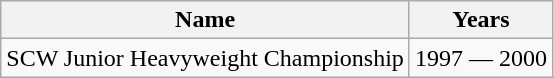<table class="wikitable" border="1">
<tr>
<th>Name</th>
<th>Years</th>
</tr>
<tr>
<td>SCW Junior Heavyweight Championship</td>
<td>1997 — 2000</td>
</tr>
</table>
